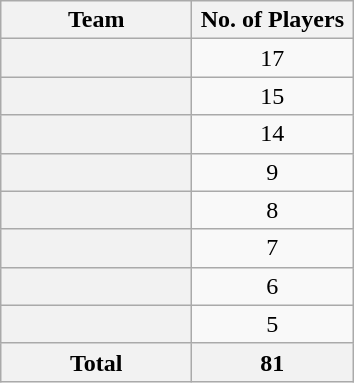<table class="wikitable plainrowheaders" style="text-align:center">
<tr>
<th style="width:120px">Team</th>
<th style="width:100px">No. of Players</th>
</tr>
<tr>
<th scope=row></th>
<td>17</td>
</tr>
<tr>
<th scope=row></th>
<td>15</td>
</tr>
<tr>
<th scope=row></th>
<td>14</td>
</tr>
<tr>
<th scope=row></th>
<td>9</td>
</tr>
<tr>
<th scope=row></th>
<td>8</td>
</tr>
<tr>
<th scope=row></th>
<td>7</td>
</tr>
<tr>
<th scope=row></th>
<td>6</td>
</tr>
<tr>
<th scope=row></th>
<td>5</td>
</tr>
<tr>
<th>Total</th>
<th>81</th>
</tr>
</table>
